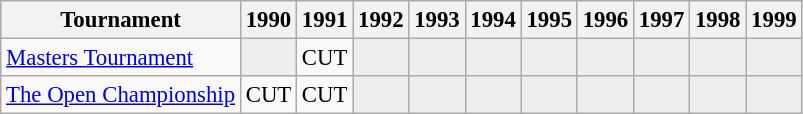<table class="wikitable" style="font-size:95%;">
<tr>
<th>Tournament</th>
<th>1990</th>
<th>1991</th>
<th>1992</th>
<th>1993</th>
<th>1994</th>
<th>1995</th>
<th>1996</th>
<th>1997</th>
<th>1998</th>
<th>1999</th>
</tr>
<tr>
<td align=left><a href='#'>Masters Tournament</a></td>
<td style="background:#eeeeee;"></td>
<td>CUT</td>
<td style="background:#eeeeee;"></td>
<td style="background:#eeeeee;"></td>
<td style="background:#eeeeee;"></td>
<td style="background:#eeeeee;"></td>
<td style="background:#eeeeee;"></td>
<td style="background:#eeeeee;"></td>
<td style="background:#eeeeee;"></td>
<td style="background:#eeeeee;"></td>
</tr>
<tr>
<td align=left><a href='#'>The Open Championship</a></td>
<td>CUT</td>
<td>CUT</td>
<td style="background:#eeeeee;"></td>
<td style="background:#eeeeee;"></td>
<td style="background:#eeeeee;"></td>
<td style="background:#eeeeee;"></td>
<td style="background:#eeeeee;"></td>
<td style="background:#eeeeee;"></td>
<td style="background:#eeeeee;"></td>
<td style="background:#eeeeee;"></td>
</tr>
</table>
